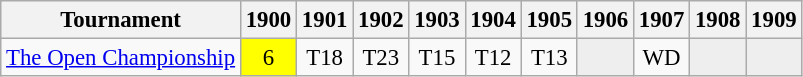<table class="wikitable" style="font-size:95%;text-align:center;">
<tr>
<th>Tournament</th>
<th>1900</th>
<th>1901</th>
<th>1902</th>
<th>1903</th>
<th>1904</th>
<th>1905</th>
<th>1906</th>
<th>1907</th>
<th>1908</th>
<th>1909</th>
</tr>
<tr>
<td align=left><a href='#'>The Open Championship</a></td>
<td style="background:yellow;">6</td>
<td>T18</td>
<td>T23</td>
<td>T15</td>
<td>T12</td>
<td>T13</td>
<td style="background:#eee;"></td>
<td>WD</td>
<td style="background:#eee;"></td>
<td style="background:#eee;"></td>
</tr>
</table>
